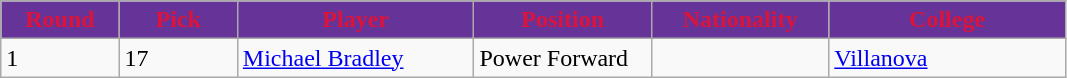<table class="wikitable sortable sortable">
<tr>
<th style="background:#663399;color:#DC143C;" width="10%">Round</th>
<th style="background:#663399;color:#DC143C;" width="10%">Pick</th>
<th style="background:#663399;color:#DC143C;" width="20%">Player</th>
<th style="background:#663399;color:#DC143C;" width="15%">Position</th>
<th style="background:#663399;color:#DC143C;" width="15%">Nationality</th>
<th style="background:#663399;color:#DC143C;" width="20%">College</th>
</tr>
<tr>
<td>1</td>
<td>17</td>
<td><a href='#'>Michael Bradley</a></td>
<td>Power Forward</td>
<td></td>
<td><a href='#'>Villanova</a></td>
</tr>
</table>
